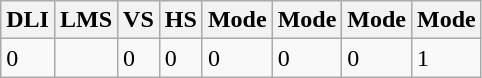<table class="wikitable">
<tr>
<th>DLI</th>
<th>LMS</th>
<th>VS</th>
<th>HS</th>
<th>Mode</th>
<th>Mode</th>
<th>Mode</th>
<th>Mode</th>
</tr>
<tr>
<td>0</td>
<td></td>
<td>0</td>
<td>0</td>
<td>0</td>
<td>0</td>
<td>0</td>
<td>1</td>
</tr>
</table>
